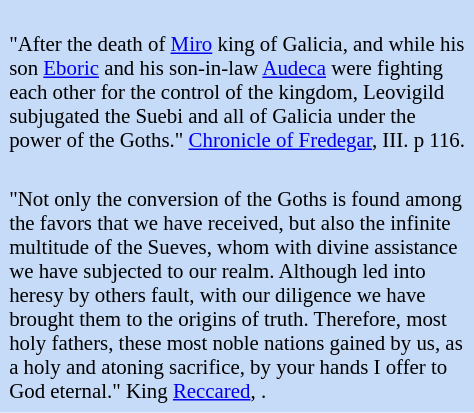<table class="toccolours" style="float: right; margin-left: 1em; margin-right: 1em; font-size: 87%; background:#c6dbf7; color:black; width:23em; max-width: 25%;" cellspacing="5">
<tr>
<td style="text-align: left;"><br>"After the death of <a href='#'>Miro</a> king of Galicia, and while his son <a href='#'>Eboric</a> and his son-in-law <a href='#'>Audeca</a> were fighting each other for the control of the kingdom, Leovigild subjugated the Suebi and all of Galicia under the power of the Goths." <a href='#'>Chronicle of Fredegar</a>, III. p 116.</td>
</tr>
<tr>
<td style="text-align: left;"><br>"Not only the conversion of the Goths is found among the favors that we have received, but also the infinite multitude of the Sueves, whom with divine assistance we have subjected to our realm. Although led into heresy by others fault, with our diligence we have brought them to the origins of truth. Therefore, most holy fathers, these most noble nations gained by us, as a holy and atoning sacrifice, by your hands I offer to God eternal." King <a href='#'>Reccared</a>, .</td>
</tr>
</table>
